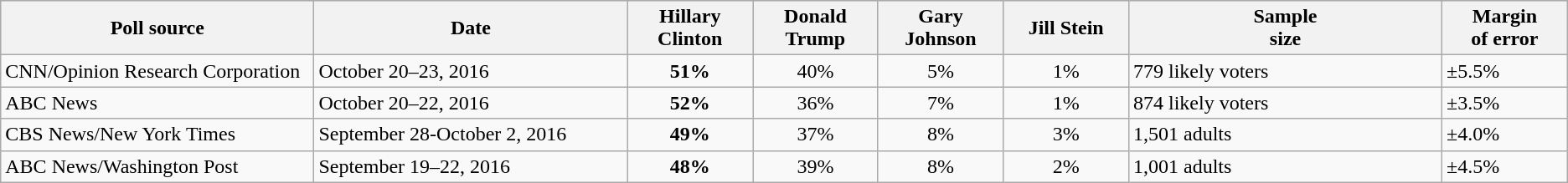<table class="wikitable sortable">
<tr style="background:lightgrey;">
<th width="20%">Poll source</th>
<th width="20%">Date</th>
<th width="8%">Hillary Clinton<br><small></small></th>
<th width="8%">Donald Trump<br><small></small></th>
<th width="8%">Gary Johnson<br><small></small></th>
<th width="8%">Jill Stein<br><small></small></th>
<th width="20%">Sample<br>size</th>
<th width="8%">Margin<br>of error</th>
</tr>
<tr>
<td>CNN/Opinion Research Corporation</td>
<td>October 20–23, 2016</td>
<td align="center" ><strong>51%</strong></td>
<td align="center">40%</td>
<td align="center">5%</td>
<td align="center">1%</td>
<td>779 likely voters</td>
<td>±5.5%</td>
</tr>
<tr>
<td>ABC News</td>
<td>October 20–22, 2016</td>
<td align="center" ><strong>52%</strong></td>
<td align="center">36%</td>
<td align="center">7%</td>
<td align="center">1%</td>
<td>874 likely voters</td>
<td>±3.5%</td>
</tr>
<tr>
<td>CBS News/New York Times</td>
<td>September 28-October 2, 2016</td>
<td align="center" ><strong>49%</strong></td>
<td align="center">37%</td>
<td align="center">8%</td>
<td align="center">3%</td>
<td>1,501 adults</td>
<td>±4.0%</td>
</tr>
<tr>
<td>ABC News/Washington Post</td>
<td>September 19–22, 2016</td>
<td align="center" ><strong>48%</strong></td>
<td align="center">39%</td>
<td align="center">8%</td>
<td align="center">2%</td>
<td>1,001 adults</td>
<td>±4.5%</td>
</tr>
</table>
